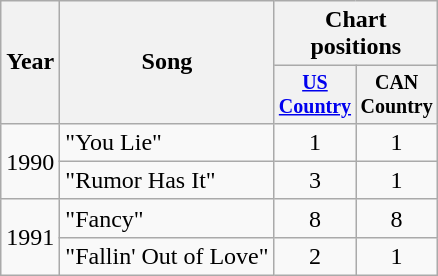<table class="wikitable" style="text-align:center;">
<tr>
<th rowspan="2">Year</th>
<th rowspan="2">Song</th>
<th colspan="2">Chart positions</th>
</tr>
<tr style="font-size:smaller;">
<th style="width:45px;"><a href='#'>US Country</a></th>
<th style="width:45px;">CAN Country</th>
</tr>
<tr>
<td rowspan="2">1990</td>
<td style="text-align:left;">"You Lie"</td>
<td>1</td>
<td>1</td>
</tr>
<tr>
<td style="text-align:left;">"Rumor Has It"</td>
<td>3</td>
<td>1</td>
</tr>
<tr>
<td rowspan="2">1991</td>
<td style="text-align:left;">"Fancy"</td>
<td>8</td>
<td>8</td>
</tr>
<tr>
<td style="text-align:left;">"Fallin' Out of Love"</td>
<td>2</td>
<td>1</td>
</tr>
</table>
